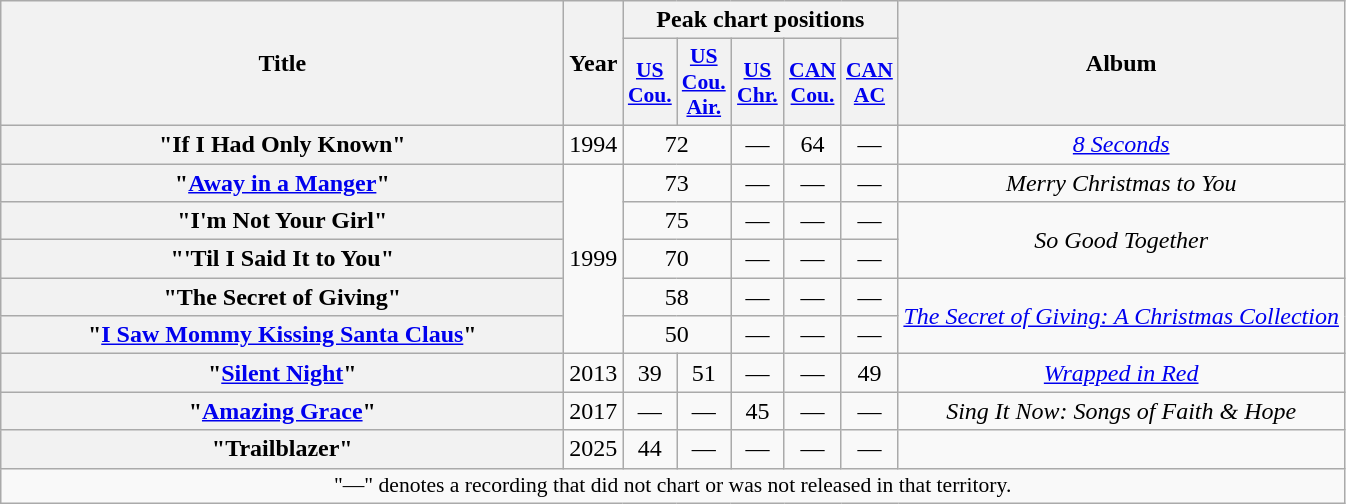<table class="wikitable plainrowheaders" style="text-align:center;" border="1">
<tr>
<th scope="col" rowspan="2" style="width:23em;">Title</th>
<th scope="col" rowspan="2">Year</th>
<th scope="col" colspan="5">Peak chart positions</th>
<th scope="col" rowspan="2">Album</th>
</tr>
<tr>
<th scope="col" style="width:2em;font-size:90%;"><a href='#'>US<br>Cou.</a><br></th>
<th scope="col" style="width:2em;font-size:90%;"><a href='#'>US<br>Cou.<br>Air.</a><br></th>
<th scope="col" style="width:2em;font-size:90%;"><a href='#'>US<br>Chr.</a><br></th>
<th scope="col" style="width:2em;font-size:90%;"><a href='#'>CAN<br>Cou.</a><br></th>
<th scope="col" style="width:2em;font-size:90%;"><a href='#'>CAN<br>AC</a><br></th>
</tr>
<tr>
<th scope="row">"If I Had Only Known"</th>
<td>1994</td>
<td colspan="2">72</td>
<td>—</td>
<td>64</td>
<td>—</td>
<td><em><a href='#'>8 Seconds</a></em></td>
</tr>
<tr>
<th scope="row">"<a href='#'>Away in a Manger</a>"</th>
<td rowspan = "5">1999</td>
<td colspan="2">73</td>
<td>—</td>
<td>—</td>
<td>—</td>
<td><em>Merry Christmas to You</em></td>
</tr>
<tr>
<th scope="row">"I'm Not Your Girl"</th>
<td colspan="2">75</td>
<td>—</td>
<td>—</td>
<td>—</td>
<td rowspan="2"><em>So Good Together</em></td>
</tr>
<tr>
<th scope="row">"'Til I Said It to You"</th>
<td colspan="2">70</td>
<td>—</td>
<td>—</td>
<td>—</td>
</tr>
<tr>
<th scope="row">"The Secret of Giving"</th>
<td colspan="2">58</td>
<td>—</td>
<td>—</td>
<td>—</td>
<td rowspan = "2"><em><a href='#'>The Secret of Giving: A Christmas Collection</a></em></td>
</tr>
<tr>
<th scope="row">"<a href='#'>I Saw Mommy Kissing Santa Claus</a>"</th>
<td colspan="2">50</td>
<td>—</td>
<td>—</td>
<td>—</td>
</tr>
<tr>
<th scope="row">"<a href='#'>Silent Night</a>" </th>
<td>2013</td>
<td>39</td>
<td>51</td>
<td>—</td>
<td>—</td>
<td>49</td>
<td><em><a href='#'>Wrapped in Red</a></em></td>
</tr>
<tr>
<th scope="row">"<a href='#'>Amazing Grace</a>"</th>
<td>2017</td>
<td>—</td>
<td>—</td>
<td>45</td>
<td>—</td>
<td>—</td>
<td><em>Sing It Now: Songs of Faith & Hope</em></td>
</tr>
<tr>
<th scope="row">"Trailblazer"<br></th>
<td>2025</td>
<td>44</td>
<td>—</td>
<td>—</td>
<td>—</td>
<td>—</td>
<td></td>
</tr>
<tr>
<td colspan="10" style="font-size:90%">"—" denotes a recording that did not chart or was not released in that territory.</td>
</tr>
</table>
